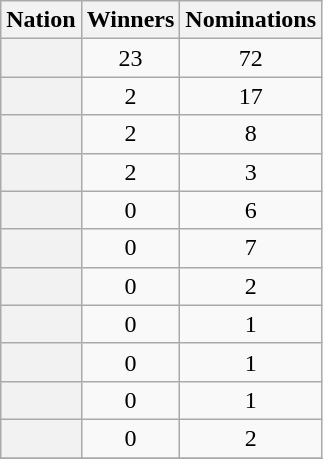<table class="wikitable plainrowheaders sortable"  style="text-align: center">
<tr>
<th scope="col">Nation</th>
<th scope="col">Winners</th>
<th scope="col">Nominations</th>
</tr>
<tr>
<th scope="row"></th>
<td>23</td>
<td>72</td>
</tr>
<tr>
<th scope="row"></th>
<td>2</td>
<td>17</td>
</tr>
<tr>
<th scope="row"></th>
<td>2</td>
<td>8</td>
</tr>
<tr>
<th scope="row"></th>
<td>2</td>
<td>3</td>
</tr>
<tr>
<th scope="row"></th>
<td>0</td>
<td>6</td>
</tr>
<tr>
<th scope="row"></th>
<td>0</td>
<td>7</td>
</tr>
<tr>
<th scope="row"></th>
<td>0</td>
<td>2</td>
</tr>
<tr>
<th scope="row"></th>
<td>0</td>
<td>1</td>
</tr>
<tr>
<th scope="row"></th>
<td>0</td>
<td>1</td>
</tr>
<tr>
<th scope="row"></th>
<td>0</td>
<td>1</td>
</tr>
<tr>
<th scope="row"></th>
<td>0</td>
<td>2</td>
</tr>
<tr>
</tr>
</table>
